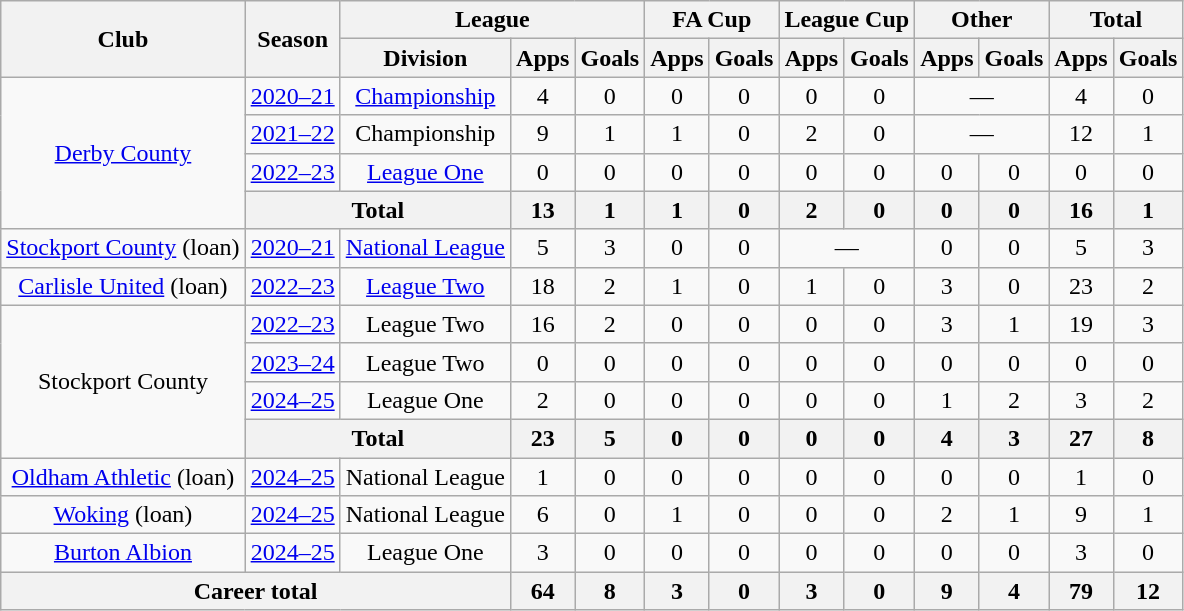<table class="wikitable" style="text-align:center">
<tr>
<th rowspan="2">Club</th>
<th rowspan="2">Season</th>
<th colspan="3">League</th>
<th colspan="2">FA Cup</th>
<th colspan="2">League Cup</th>
<th colspan="2">Other</th>
<th colspan="2">Total</th>
</tr>
<tr>
<th>Division</th>
<th>Apps</th>
<th>Goals</th>
<th>Apps</th>
<th>Goals</th>
<th>Apps</th>
<th>Goals</th>
<th>Apps</th>
<th>Goals</th>
<th>Apps</th>
<th>Goals</th>
</tr>
<tr>
<td rowspan="4"><a href='#'>Derby County</a></td>
<td><a href='#'>2020–21</a></td>
<td><a href='#'>Championship</a></td>
<td>4</td>
<td>0</td>
<td>0</td>
<td>0</td>
<td>0</td>
<td>0</td>
<td colspan="2">—</td>
<td>4</td>
<td>0</td>
</tr>
<tr>
<td><a href='#'>2021–22</a></td>
<td>Championship</td>
<td>9</td>
<td>1</td>
<td>1</td>
<td>0</td>
<td>2</td>
<td>0</td>
<td colspan="2">—</td>
<td>12</td>
<td>1</td>
</tr>
<tr>
<td><a href='#'>2022–23</a></td>
<td><a href='#'>League One</a></td>
<td>0</td>
<td>0</td>
<td>0</td>
<td>0</td>
<td>0</td>
<td>0</td>
<td>0</td>
<td>0</td>
<td>0</td>
<td>0</td>
</tr>
<tr>
<th colspan="2">Total</th>
<th>13</th>
<th>1</th>
<th>1</th>
<th>0</th>
<th>2</th>
<th>0</th>
<th>0</th>
<th>0</th>
<th>16</th>
<th>1</th>
</tr>
<tr>
<td><a href='#'>Stockport County</a> (loan)</td>
<td><a href='#'>2020–21</a></td>
<td><a href='#'>National League</a></td>
<td>5</td>
<td>3</td>
<td>0</td>
<td>0</td>
<td colspan="2">—</td>
<td>0</td>
<td>0</td>
<td>5</td>
<td>3</td>
</tr>
<tr>
<td><a href='#'>Carlisle United</a> (loan)</td>
<td><a href='#'>2022–23</a></td>
<td><a href='#'>League Two</a></td>
<td>18</td>
<td>2</td>
<td>1</td>
<td>0</td>
<td>1</td>
<td>0</td>
<td>3</td>
<td>0</td>
<td>23</td>
<td>2</td>
</tr>
<tr>
<td rowspan="4">Stockport County</td>
<td><a href='#'>2022–23</a></td>
<td>League Two</td>
<td>16</td>
<td>2</td>
<td>0</td>
<td>0</td>
<td>0</td>
<td>0</td>
<td>3</td>
<td>1</td>
<td>19</td>
<td>3</td>
</tr>
<tr>
<td><a href='#'>2023–24</a></td>
<td>League Two</td>
<td>0</td>
<td>0</td>
<td>0</td>
<td>0</td>
<td>0</td>
<td>0</td>
<td>0</td>
<td>0</td>
<td>0</td>
<td>0</td>
</tr>
<tr>
<td><a href='#'>2024–25</a></td>
<td>League One</td>
<td>2</td>
<td>0</td>
<td>0</td>
<td>0</td>
<td>0</td>
<td>0</td>
<td>1</td>
<td>2</td>
<td>3</td>
<td>2</td>
</tr>
<tr>
<th colspan="2">Total</th>
<th>23</th>
<th>5</th>
<th>0</th>
<th>0</th>
<th>0</th>
<th>0</th>
<th>4</th>
<th>3</th>
<th>27</th>
<th>8</th>
</tr>
<tr>
<td><a href='#'>Oldham Athletic</a> (loan)</td>
<td><a href='#'>2024–25</a></td>
<td>National League</td>
<td>1</td>
<td>0</td>
<td>0</td>
<td>0</td>
<td>0</td>
<td>0</td>
<td>0</td>
<td>0</td>
<td>1</td>
<td>0</td>
</tr>
<tr>
<td><a href='#'>Woking</a> (loan)</td>
<td><a href='#'>2024–25</a></td>
<td>National League</td>
<td>6</td>
<td>0</td>
<td>1</td>
<td>0</td>
<td>0</td>
<td>0</td>
<td>2</td>
<td>1</td>
<td>9</td>
<td>1</td>
</tr>
<tr>
<td><a href='#'>Burton Albion</a></td>
<td><a href='#'>2024–25</a></td>
<td>League One</td>
<td>3</td>
<td>0</td>
<td>0</td>
<td>0</td>
<td>0</td>
<td>0</td>
<td>0</td>
<td>0</td>
<td>3</td>
<td>0</td>
</tr>
<tr>
<th colspan="3">Career total</th>
<th>64</th>
<th>8</th>
<th>3</th>
<th>0</th>
<th>3</th>
<th>0</th>
<th>9</th>
<th>4</th>
<th>79</th>
<th>12</th>
</tr>
</table>
